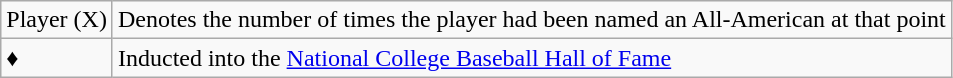<table class="wikitable">
<tr>
<td>Player (X)</td>
<td>Denotes the number of times the player had been named an All-American at that point</td>
</tr>
<tr>
<td>♦</td>
<td>Inducted into the <a href='#'>National College Baseball Hall of Fame</a></td>
</tr>
</table>
